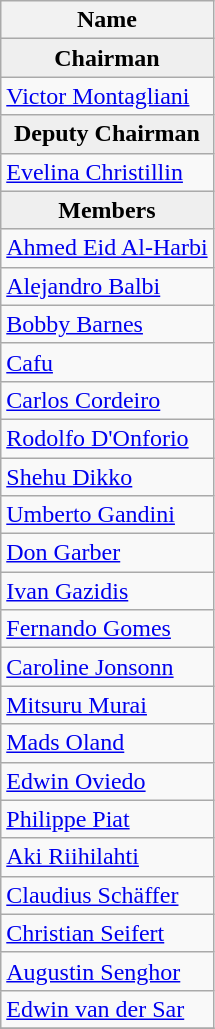<table class="wikitable">
<tr>
<th><strong>Name</strong></th>
</tr>
<tr>
<td colspan="1" align=center bgcolor="#EFEFEF"><strong>Chairman</strong></td>
</tr>
<tr>
<td> <a href='#'>Victor Montagliani</a></td>
</tr>
<tr>
<td colspan="1" align=center bgcolor="#EFEFEF"><strong>Deputy Chairman</strong></td>
</tr>
<tr>
<td> <a href='#'>Evelina Christillin</a></td>
</tr>
<tr>
<td colspan="1" align=center bgcolor="#EFEFEF"><strong>Members</strong></td>
</tr>
<tr>
<td> <a href='#'>Ahmed Eid Al-Harbi</a></td>
</tr>
<tr>
<td> <a href='#'>Alejandro Balbi</a></td>
</tr>
<tr>
<td> <a href='#'>Bobby Barnes</a></td>
</tr>
<tr>
<td> <a href='#'>Cafu</a></td>
</tr>
<tr>
<td> <a href='#'>Carlos Cordeiro</a></td>
</tr>
<tr>
<td> <a href='#'>Rodolfo D'Onforio</a></td>
</tr>
<tr>
<td> <a href='#'>Shehu Dikko</a></td>
</tr>
<tr>
<td> <a href='#'>Umberto Gandini</a></td>
</tr>
<tr>
<td> <a href='#'>Don Garber</a></td>
</tr>
<tr>
<td> <a href='#'>Ivan Gazidis</a></td>
</tr>
<tr>
<td> <a href='#'>Fernando Gomes</a></td>
</tr>
<tr>
<td> <a href='#'>Caroline Jonsonn</a></td>
</tr>
<tr>
<td> <a href='#'>Mitsuru Murai</a></td>
</tr>
<tr>
<td> <a href='#'>Mads Oland</a></td>
</tr>
<tr>
<td> <a href='#'>Edwin Oviedo</a></td>
</tr>
<tr>
<td> <a href='#'>Philippe Piat</a></td>
</tr>
<tr>
<td> <a href='#'>Aki Riihilahti</a></td>
</tr>
<tr>
<td> <a href='#'>Claudius Schäffer</a></td>
</tr>
<tr>
<td> <a href='#'>Christian Seifert</a></td>
</tr>
<tr>
<td> <a href='#'>Augustin Senghor</a></td>
</tr>
<tr>
<td> <a href='#'>Edwin van der Sar</a></td>
</tr>
<tr>
</tr>
</table>
